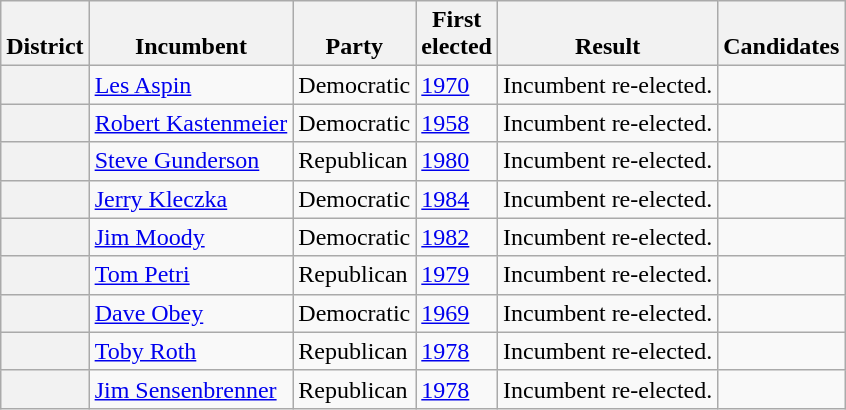<table class=wikitable>
<tr valign=bottom>
<th>District</th>
<th>Incumbent</th>
<th>Party</th>
<th>First<br>elected</th>
<th>Result</th>
<th>Candidates</th>
</tr>
<tr>
<th></th>
<td><a href='#'>Les Aspin</a></td>
<td>Democratic</td>
<td><a href='#'>1970</a></td>
<td>Incumbent re-elected.</td>
<td nowrap></td>
</tr>
<tr>
<th></th>
<td><a href='#'>Robert Kastenmeier</a></td>
<td>Democratic</td>
<td><a href='#'>1958</a></td>
<td>Incumbent re-elected.</td>
<td nowrap></td>
</tr>
<tr>
<th></th>
<td><a href='#'>Steve Gunderson</a></td>
<td>Republican</td>
<td><a href='#'>1980</a></td>
<td>Incumbent re-elected.</td>
<td nowrap></td>
</tr>
<tr>
<th></th>
<td><a href='#'>Jerry Kleczka</a></td>
<td>Democratic</td>
<td><a href='#'>1984</a></td>
<td>Incumbent re-elected.</td>
<td nowrap></td>
</tr>
<tr>
<th></th>
<td><a href='#'>Jim Moody</a></td>
<td>Democratic</td>
<td><a href='#'>1982</a></td>
<td>Incumbent re-elected.</td>
<td nowrap></td>
</tr>
<tr>
<th></th>
<td><a href='#'>Tom Petri</a></td>
<td>Republican</td>
<td><a href='#'>1979 </a></td>
<td>Incumbent re-elected.</td>
<td nowrap></td>
</tr>
<tr>
<th></th>
<td><a href='#'>Dave Obey</a></td>
<td>Democratic</td>
<td><a href='#'>1969 </a></td>
<td>Incumbent re-elected.</td>
<td nowrap></td>
</tr>
<tr>
<th></th>
<td><a href='#'>Toby Roth</a></td>
<td>Republican</td>
<td><a href='#'>1978</a></td>
<td>Incumbent re-elected.</td>
<td nowrap></td>
</tr>
<tr>
<th></th>
<td><a href='#'>Jim Sensenbrenner</a></td>
<td>Republican</td>
<td><a href='#'>1978</a></td>
<td>Incumbent re-elected.</td>
<td nowrap></td>
</tr>
</table>
